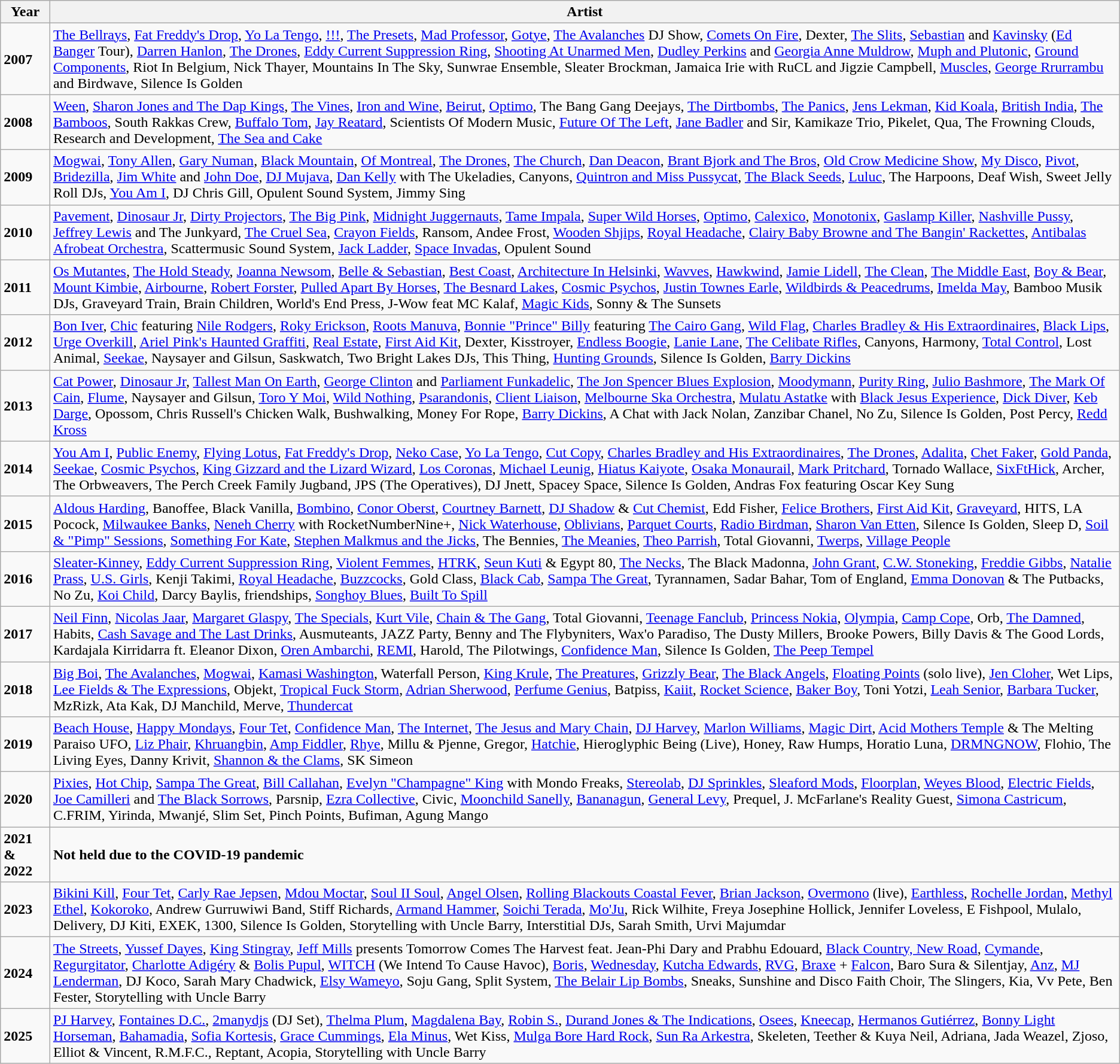<table class="wikitable">
<tr>
<th>Year</th>
<th>Artist</th>
</tr>
<tr>
<td><strong>2007</strong></td>
<td><a href='#'>The Bellrays</a>, <a href='#'>Fat Freddy's Drop</a>, <a href='#'>Yo La Tengo</a>, <a href='#'>!!!</a>, <a href='#'>The Presets</a>, <a href='#'>Mad Professor</a>, <a href='#'>Gotye</a>, <a href='#'>The Avalanches</a> DJ Show, <a href='#'>Comets On Fire</a>, Dexter, <a href='#'>The Slits</a>, <a href='#'>Sebastian</a> and <a href='#'>Kavinsky</a> (<a href='#'>Ed Banger</a> Tour), <a href='#'>Darren Hanlon</a>, <a href='#'>The Drones</a>, <a href='#'>Eddy Current Suppression Ring</a>, <a href='#'>Shooting At Unarmed Men</a>, <a href='#'>Dudley Perkins</a> and <a href='#'>Georgia Anne Muldrow</a>, <a href='#'>Muph and Plutonic</a>, <a href='#'>Ground Components</a>, Riot In Belgium, Nick Thayer, Mountains In The Sky, Sunwrae Ensemble, Sleater Brockman, Jamaica Irie with RuCL and Jigzie Campbell, <a href='#'>Muscles</a>, <a href='#'>George Rrurrambu</a> and Birdwave, Silence Is Golden</td>
</tr>
<tr>
<td><strong>2008</strong></td>
<td><a href='#'>Ween</a>, <a href='#'>Sharon Jones and The Dap Kings</a>, <a href='#'>The Vines</a>, <a href='#'>Iron and Wine</a>, <a href='#'>Beirut</a>, <a href='#'>Optimo</a>, The Bang Gang Deejays, <a href='#'>The Dirtbombs</a>, <a href='#'>The Panics</a>, <a href='#'>Jens Lekman</a>, <a href='#'>Kid Koala</a>, <a href='#'>British India</a>, <a href='#'>The Bamboos</a>, South Rakkas Crew, <a href='#'>Buffalo Tom</a>, <a href='#'>Jay Reatard</a>, Scientists Of Modern Music, <a href='#'>Future Of The Left</a>, <a href='#'>Jane Badler</a> and Sir, Kamikaze Trio, Pikelet, Qua, The Frowning Clouds, Research and Development, <a href='#'>The Sea and Cake</a></td>
</tr>
<tr>
<td><strong>2009</strong></td>
<td><a href='#'>Mogwai</a>, <a href='#'>Tony Allen</a>, <a href='#'>Gary Numan</a>, <a href='#'>Black Mountain</a>, <a href='#'>Of Montreal</a>, <a href='#'>The Drones</a>, <a href='#'>The Church</a>, <a href='#'>Dan Deacon</a>, <a href='#'>Brant Bjork and The Bros</a>, <a href='#'>Old Crow Medicine Show</a>, <a href='#'>My Disco</a>, <a href='#'>Pivot</a>, <a href='#'>Bridezilla</a>, <a href='#'>Jim White</a> and <a href='#'>John Doe</a>, <a href='#'>DJ Mujava</a>, <a href='#'>Dan Kelly</a> with The Ukeladies, Canyons, <a href='#'>Quintron and Miss Pussycat</a>, <a href='#'>The Black Seeds</a>, <a href='#'>Luluc</a>, The Harpoons, Deaf Wish, Sweet Jelly Roll DJs, <a href='#'>You Am I</a>, DJ Chris Gill, Opulent Sound System, Jimmy Sing</td>
</tr>
<tr>
<td><strong>2010</strong></td>
<td><a href='#'>Pavement</a>, <a href='#'>Dinosaur Jr</a>, <a href='#'>Dirty Projectors</a>, <a href='#'>The Big Pink</a>, <a href='#'>Midnight Juggernauts</a>, <a href='#'>Tame Impala</a>, <a href='#'>Super Wild Horses</a>, <a href='#'>Optimo</a>, <a href='#'>Calexico</a>, <a href='#'>Monotonix</a>, <a href='#'>Gaslamp Killer</a>, <a href='#'>Nashville Pussy</a>, <a href='#'>Jeffrey Lewis</a> and The Junkyard, <a href='#'>The Cruel Sea</a>, <a href='#'>Crayon Fields</a>, Ransom, Andee Frost, <a href='#'>Wooden Shjips</a>, <a href='#'>Royal Headache</a>, <a href='#'>Clairy Baby Browne and The Bangin' Rackettes</a>, <a href='#'>Antibalas Afrobeat Orchestra</a>, Scattermusic Sound System, <a href='#'>Jack Ladder</a>, <a href='#'>Space Invadas</a>, Opulent Sound</td>
</tr>
<tr>
<td><strong>2011</strong></td>
<td><a href='#'>Os Mutantes</a>, <a href='#'>The Hold Steady</a>, <a href='#'>Joanna Newsom</a>, <a href='#'>Belle & Sebastian</a>, <a href='#'>Best Coast</a>, <a href='#'>Architecture In Helsinki</a>, <a href='#'>Wavves</a>, <a href='#'>Hawkwind</a>, <a href='#'>Jamie Lidell</a>, <a href='#'>The Clean</a>, <a href='#'>The Middle East</a>, <a href='#'>Boy & Bear</a>, <a href='#'>Mount Kimbie</a>, <a href='#'>Airbourne</a>, <a href='#'>Robert Forster</a>, <a href='#'>Pulled Apart By Horses</a>, <a href='#'>The Besnard Lakes</a>, <a href='#'>Cosmic Psychos</a>, <a href='#'>Justin Townes Earle</a>, <a href='#'>Wildbirds & Peacedrums</a>, <a href='#'>Imelda May</a>, Bamboo Musik DJs, Graveyard Train, Brain Children, World's End Press, J-Wow feat MC Kalaf, <a href='#'>Magic Kids</a>, Sonny & The Sunsets</td>
</tr>
<tr>
<td><strong>2012</strong></td>
<td><a href='#'>Bon Iver</a>, <a href='#'>Chic</a> featuring <a href='#'>Nile Rodgers</a>, <a href='#'>Roky Erickson</a>, <a href='#'>Roots Manuva</a>, <a href='#'>Bonnie "Prince" Billy</a> featuring <a href='#'>The Cairo Gang</a>, <a href='#'>Wild Flag</a>, <a href='#'>Charles Bradley & His Extraordinaires</a>, <a href='#'>Black Lips</a>, <a href='#'>Urge Overkill</a>, <a href='#'>Ariel Pink's Haunted Graffiti</a>, <a href='#'>Real Estate</a>, <a href='#'>First Aid Kit</a>, Dexter, Kisstroyer, <a href='#'>Endless Boogie</a>, <a href='#'>Lanie Lane</a>, <a href='#'>The Celibate Rifles</a>, Canyons, Harmony, <a href='#'>Total Control</a>, Lost Animal, <a href='#'>Seekae</a>, Naysayer and Gilsun, Saskwatch, Two Bright Lakes DJs, This Thing, <a href='#'>Hunting Grounds</a>, Silence Is Golden, <a href='#'>Barry Dickins</a></td>
</tr>
<tr>
<td><strong>2013</strong></td>
<td><a href='#'>Cat Power</a>, <a href='#'>Dinosaur Jr</a>, <a href='#'>Tallest Man On Earth</a>, <a href='#'>George Clinton</a> and <a href='#'>Parliament Funkadelic</a>, <a href='#'>The Jon Spencer Blues Explosion</a>, <a href='#'>Moodymann</a>, <a href='#'>Purity Ring</a>, <a href='#'>Julio Bashmore</a>, <a href='#'>The Mark Of Cain</a>, <a href='#'>Flume</a>, Naysayer and Gilsun, <a href='#'>Toro Y Moi</a>, <a href='#'>Wild Nothing</a>, <a href='#'>Psarandonis</a>, <a href='#'>Client Liaison</a>, <a href='#'>Melbourne Ska Orchestra</a>, <a href='#'>Mulatu Astatke</a> with <a href='#'>Black Jesus Experience</a>, <a href='#'>Dick Diver</a>, <a href='#'>Keb Darge</a>, Opossom, Chris Russell's Chicken Walk, Bushwalking, Money For Rope, <a href='#'>Barry Dickins</a>, A Chat with Jack Nolan, Zanzibar Chanel, No Zu, Silence Is Golden, Post Percy, <a href='#'>Redd Kross</a></td>
</tr>
<tr>
<td><strong>2014</strong></td>
<td><a href='#'>You Am I</a>, <a href='#'>Public Enemy</a>, <a href='#'>Flying Lotus</a>, <a href='#'>Fat Freddy's Drop</a>, <a href='#'>Neko Case</a>, <a href='#'>Yo La Tengo</a>, <a href='#'>Cut Copy</a>, <a href='#'>Charles Bradley and His Extraordinaires</a>, <a href='#'>The Drones</a>, <a href='#'>Adalita</a>, <a href='#'>Chet Faker</a>, <a href='#'>Gold Panda</a>, <a href='#'>Seekae</a>, <a href='#'>Cosmic Psychos</a>, <a href='#'>King Gizzard and the Lizard Wizard</a>, <a href='#'>Los Coronas</a>, <a href='#'>Michael Leunig</a>, <a href='#'>Hiatus Kaiyote</a>, <a href='#'>Osaka Monaurail</a>, <a href='#'>Mark Pritchard</a>, Tornado Wallace, <a href='#'>SixFtHick</a>, Archer, The Orbweavers, The Perch Creek Family Jugband, JPS (The Operatives), DJ Jnett, Spacey Space, Silence Is Golden, Andras Fox featuring Oscar Key Sung</td>
</tr>
<tr>
<td><strong>2015</strong></td>
<td><a href='#'>Aldous Harding</a>, Banoffee, Black Vanilla, <a href='#'>Bombino</a>, <a href='#'>Conor Oberst</a>, <a href='#'>Courtney Barnett</a>, <a href='#'>DJ Shadow</a> & <a href='#'>Cut Chemist</a>, Edd Fisher, <a href='#'>Felice Brothers</a>, <a href='#'>First Aid Kit</a>, <a href='#'>Graveyard</a>, HITS, LA Pocock, <a href='#'>Milwaukee Banks</a>, <a href='#'>Neneh Cherry</a> with RocketNumberNine+, <a href='#'>Nick Waterhouse</a>, <a href='#'>Oblivians</a>, <a href='#'>Parquet Courts</a>, <a href='#'>Radio Birdman</a>, <a href='#'>Sharon Van Etten</a>, Silence Is Golden, Sleep D, <a href='#'>Soil & "Pimp" Sessions</a>, <a href='#'>Something For Kate</a>, <a href='#'>Stephen Malkmus and the Jicks</a>, The Bennies, <a href='#'>The Meanies</a>, <a href='#'>Theo Parrish</a>, Total Giovanni, <a href='#'>Twerps</a>, <a href='#'>Village People</a></td>
</tr>
<tr>
<td><strong>2016</strong></td>
<td><a href='#'>Sleater-Kinney</a>, <a href='#'>Eddy Current Suppression Ring</a>, <a href='#'>Violent Femmes</a>, <a href='#'>HTRK</a>, <a href='#'>Seun Kuti</a> & Egypt 80, <a href='#'>The Necks</a>, The Black Madonna, <a href='#'>John Grant</a>, <a href='#'>C.W. Stoneking</a>, <a href='#'>Freddie Gibbs</a>, <a href='#'>Natalie Prass</a>, <a href='#'>U.S. Girls</a>, Kenji Takimi, <a href='#'>Royal Headache</a>, <a href='#'>Buzzcocks</a>, Gold Class, <a href='#'>Black Cab</a>, <a href='#'>Sampa The Great</a>, Tyrannamen, Sadar Bahar, Tom of England, <a href='#'>Emma Donovan</a> & The Putbacks, No Zu, <a href='#'>Koi Child</a>, Darcy Baylis, friendships, <a href='#'>Songhoy Blues</a>, <a href='#'>Built To Spill</a></td>
</tr>
<tr>
<td><strong>2017</strong></td>
<td><a href='#'>Neil Finn</a>, <a href='#'>Nicolas Jaar</a>, <a href='#'>Margaret Glaspy</a>, <a href='#'>The Specials</a>, <a href='#'>Kurt Vile</a>, <a href='#'>Chain & The Gang</a>, Total Giovanni, <a href='#'>Teenage Fanclub</a>, <a href='#'>Princess Nokia</a>, <a href='#'>Olympia</a>, <a href='#'>Camp Cope</a>, Orb, <a href='#'>The Damned</a>, Habits, <a href='#'>Cash Savage and The Last Drinks</a>, Ausmuteants, JAZZ Party, Benny and The Flybyniters, Wax'o Paradiso, The Dusty Millers, Brooke Powers, Billy Davis & The Good Lords, Kardajala Kirridarra ft. Eleanor Dixon, <a href='#'>Oren Ambarchi</a>, <a href='#'>REMI</a>, Harold, The Pilotwings, <a href='#'>Confidence Man</a>, Silence Is Golden, <a href='#'>The Peep Tempel</a></td>
</tr>
<tr>
<td><strong>2018</strong></td>
<td><a href='#'>Big Boi</a>, <a href='#'>The Avalanches</a>, <a href='#'>Mogwai</a>, <a href='#'>Kamasi Washington</a>, Waterfall Person, <a href='#'>King Krule</a>, <a href='#'>The Preatures</a>, <a href='#'>Grizzly Bear</a>, <a href='#'>The Black Angels</a>, <a href='#'>Floating Points</a> (solo live), <a href='#'>Jen Cloher</a>, Wet Lips, <a href='#'>Lee Fields & The Expressions</a>, Objekt, <a href='#'>Tropical Fuck Storm</a>, <a href='#'>Adrian Sherwood</a>, <a href='#'>Perfume Genius</a>, Batpiss, <a href='#'>Kaiit</a>, <a href='#'>Rocket Science</a>, <a href='#'>Baker Boy</a>, Toni Yotzi, <a href='#'>Leah Senior</a>, <a href='#'>Barbara Tucker</a>, MzRizk, Ata Kak, DJ Manchild, Merve, <a href='#'>Thundercat</a></td>
</tr>
<tr>
<td><strong>2019</strong></td>
<td><a href='#'>Beach House</a>, <a href='#'>Happy Mondays</a>, <a href='#'>Four Tet</a>, <a href='#'>Confidence Man</a>, <a href='#'>The Internet</a>, <a href='#'>The Jesus and Mary Chain</a>, <a href='#'>DJ Harvey</a>, <a href='#'>Marlon Williams</a>, <a href='#'>Magic Dirt</a>, <a href='#'>Acid Mothers Temple</a> & The Melting Paraiso UFO, <a href='#'>Liz Phair</a>, <a href='#'>Khruangbin</a>, <a href='#'>Amp Fiddler</a>, <a href='#'>Rhye</a>, Millu & Pjenne, Gregor, <a href='#'>Hatchie</a>, Hieroglyphic Being (Live), Honey, Raw Humps, Horatio Luna, <a href='#'>DRMNGNOW</a>, Flohio, The Living Eyes, Danny Krivit, <a href='#'>Shannon & the Clams</a>, SK Simeon</td>
</tr>
<tr>
<td><strong>2020</strong></td>
<td><a href='#'>Pixies</a>, <a href='#'>Hot Chip</a>, <a href='#'>Sampa The Great</a>, <a href='#'>Bill Callahan</a>, <a href='#'>Evelyn "Champagne" King</a> with Mondo Freaks, <a href='#'>Stereolab</a>, <a href='#'>DJ Sprinkles</a>, <a href='#'>Sleaford Mods</a>, <a href='#'>Floorplan</a>, <a href='#'>Weyes Blood</a>, <a href='#'>Electric Fields</a>, <a href='#'>Joe Camilleri</a> and <a href='#'>The Black Sorrows</a>, Parsnip, <a href='#'>Ezra Collective</a>, Civic, <a href='#'>Moonchild Sanelly</a>, <a href='#'>Bananagun</a>, <a href='#'>General Levy</a>, Prequel, J. McFarlane's Reality Guest, <a href='#'>Simona Castricum</a>, C.FRIM, Yirinda, Mwanjé, Slim Set, Pinch Points, Bufiman, Agung Mango</td>
</tr>
<tr>
<td><strong>2021 & 2022</strong></td>
<td><strong>Not held due to the COVID-19 pandemic</strong></td>
</tr>
<tr>
<td><strong>2023</strong></td>
<td><a href='#'>Bikini Kill</a>, <a href='#'>Four Tet</a>, <a href='#'>Carly Rae Jepsen</a>, <a href='#'>Mdou Moctar</a>, <a href='#'>Soul II Soul</a>, <a href='#'>Angel Olsen</a>, <a href='#'>Rolling Blackouts Coastal Fever</a>, <a href='#'>Brian Jackson</a>, <a href='#'>Overmono</a> (live), <a href='#'>Earthless</a>, <a href='#'>Rochelle Jordan</a>, <a href='#'>Methyl Ethel</a>, <a href='#'>Kokoroko</a>, Andrew Gurruwiwi Band, Stiff Richards, <a href='#'>Armand Hammer</a>, <a href='#'>Soichi Terada</a>, <a href='#'>Mo'Ju</a>, Rick Wilhite, Freya Josephine Hollick, Jennifer Loveless, E Fishpool, Mulalo, Delivery, DJ Kiti, EXEK, 1300, Silence Is Golden, Storytelling with Uncle Barry, Interstitial DJs, Sarah Smith, Urvi Majumdar</td>
</tr>
<tr>
<td><strong>2024</strong></td>
<td><a href='#'>The Streets</a>, <a href='#'>Yussef Dayes</a>, <a href='#'>King Stingray</a>, <a href='#'>Jeff Mills</a> presents Tomorrow Comes The Harvest feat. Jean-Phi Dary and Prabhu Edouard, <a href='#'>Black Country, New Road</a>, <a href='#'>Cymande</a>, <a href='#'>Regurgitator</a>, <a href='#'>Charlotte Adigéry</a> & <a href='#'>Bolis Pupul</a>, <a href='#'>WITCH</a> (We Intend To Cause Havoc), <a href='#'>Boris</a>, <a href='#'>Wednesday</a>, <a href='#'>Kutcha Edwards</a>, <a href='#'>RVG</a>, <a href='#'>Braxe</a> + <a href='#'>Falcon</a>, Baro Sura & Silentjay, <a href='#'>Anz</a>, <a href='#'>MJ Lenderman</a>, DJ Koco, Sarah Mary Chadwick, <a href='#'>Elsy Wameyo</a>, Soju Gang, Split System, <a href='#'>The Belair Lip Bombs</a>, Sneaks, Sunshine and Disco Faith Choir, The Slingers, Kia, Vv Pete, Ben Fester, Storytelling with Uncle Barry</td>
</tr>
<tr>
<td><strong>2025</strong></td>
<td><a href='#'>PJ Harvey</a>, <a href='#'>Fontaines D.C.</a>, <a href='#'>2manydjs</a> (DJ Set), <a href='#'>Thelma Plum</a>, <a href='#'>Magdalena Bay</a>, <a href='#'>Robin S.</a>, <a href='#'>Durand Jones & The Indications</a>, <a href='#'>Osees</a>, <a href='#'>Kneecap</a>, <a href='#'>Hermanos Gutiérrez</a>, <a href='#'>Bonny Light Horseman</a>, <a href='#'>Bahamadia</a>, <a href='#'>Sofia Kortesis</a>, <a href='#'>Grace Cummings</a>, <a href='#'>Ela Minus</a>, Wet Kiss, <a href='#'>Mulga Bore Hard Rock</a>, <a href='#'>Sun Ra Arkestra</a>, Skeleten, Teether & Kuya Neil, Adriana, Jada Weazel, Zjoso, Elliot & Vincent, R.M.F.C., Reptant, Acopia, Storytelling with Uncle Barry</td>
</tr>
</table>
